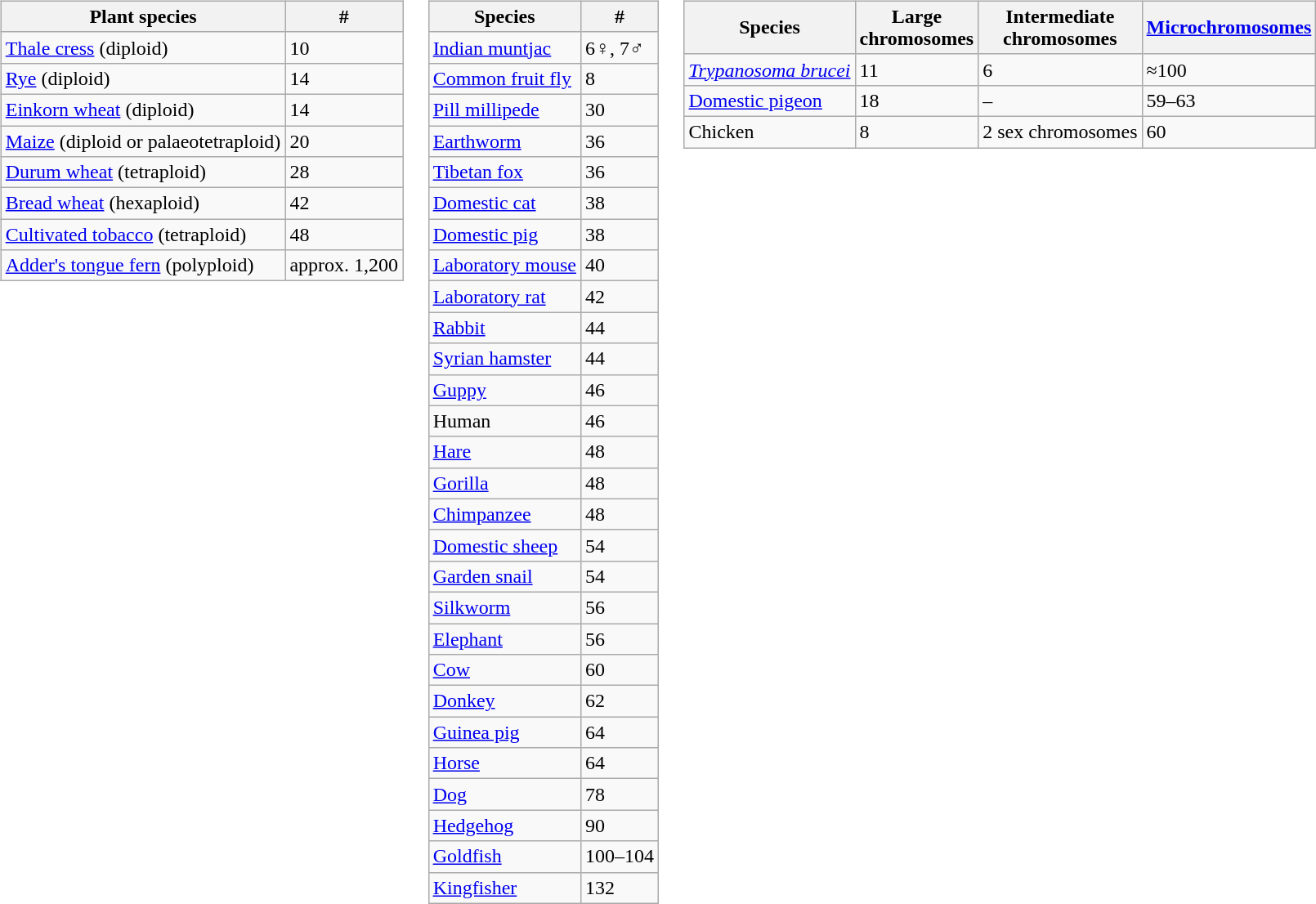<table border="0">
<tr>
<td STYLE="vertical-align: top"><br><table class="wikitable sortable" style="float:left; margin:1em 0 1em 1em">
<tr>
<th>Plant species</th>
<th>#</th>
</tr>
<tr>
<td><a href='#'>Thale cress</a> (diploid)</td>
<td>10</td>
</tr>
<tr>
<td><a href='#'>Rye</a> (diploid)</td>
<td>14</td>
</tr>
<tr>
<td><a href='#'>Einkorn wheat</a> (diploid)</td>
<td>14</td>
</tr>
<tr>
<td><a href='#'>Maize</a> (diploid or palaeotetraploid)</td>
<td>20</td>
</tr>
<tr>
<td><a href='#'>Durum wheat</a> (tetraploid)</td>
<td>28</td>
</tr>
<tr>
<td><a href='#'>Bread wheat</a> (hexaploid)</td>
<td>42</td>
</tr>
<tr>
<td><a href='#'>Cultivated tobacco</a> (tetraploid)</td>
<td>48</td>
</tr>
<tr>
<td><a href='#'>Adder's tongue fern</a> (polyploid)</td>
<td>approx. 1,200</td>
</tr>
</table>
</td>
<td STYLE="vertical-align: top"><br><table class="wikitable sortable" style="float:left; margin:1em 0 1em 1em">
<tr>
<th>Species</th>
<th>#</th>
</tr>
<tr>
<td><a href='#'>Indian muntjac</a></td>
<td>6♀, 7♂</td>
</tr>
<tr>
<td><a href='#'>Common fruit fly</a></td>
<td>8</td>
</tr>
<tr>
<td><a href='#'>Pill millipede</a></td>
<td>30</td>
</tr>
<tr>
<td><a href='#'>Earthworm</a></td>
<td>36</td>
</tr>
<tr>
<td><a href='#'>Tibetan fox</a></td>
<td>36</td>
</tr>
<tr>
<td><a href='#'>Domestic cat</a></td>
<td>38</td>
</tr>
<tr>
<td><a href='#'>Domestic pig</a></td>
<td>38</td>
</tr>
<tr>
<td><a href='#'>Laboratory mouse</a></td>
<td>40</td>
</tr>
<tr>
<td><a href='#'>Laboratory rat</a></td>
<td>42</td>
</tr>
<tr>
<td><a href='#'>Rabbit</a></td>
<td>44</td>
</tr>
<tr>
<td><a href='#'>Syrian hamster</a></td>
<td>44</td>
</tr>
<tr>
<td><a href='#'>Guppy</a></td>
<td>46</td>
</tr>
<tr>
<td>Human</td>
<td>46</td>
</tr>
<tr>
<td><a href='#'>Hare</a></td>
<td>48</td>
</tr>
<tr>
<td><a href='#'>Gorilla</a></td>
<td>48</td>
</tr>
<tr>
<td><a href='#'>Chimpanzee</a></td>
<td>48</td>
</tr>
<tr>
<td><a href='#'>Domestic sheep</a></td>
<td>54</td>
</tr>
<tr>
<td><a href='#'>Garden snail</a></td>
<td>54</td>
</tr>
<tr>
<td><a href='#'>Silkworm</a></td>
<td>56</td>
</tr>
<tr>
<td><a href='#'>Elephant</a></td>
<td>56</td>
</tr>
<tr>
<td><a href='#'>Cow</a></td>
<td>60</td>
</tr>
<tr>
<td><a href='#'>Donkey</a></td>
<td>62</td>
</tr>
<tr>
<td><a href='#'>Guinea pig</a></td>
<td>64</td>
</tr>
<tr>
<td><a href='#'>Horse</a></td>
<td>64</td>
</tr>
<tr>
<td><a href='#'>Dog</a></td>
<td>78</td>
</tr>
<tr>
<td><a href='#'>Hedgehog</a></td>
<td>90</td>
</tr>
<tr>
<td><a href='#'>Goldfish</a></td>
<td>100–104</td>
</tr>
<tr>
<td><a href='#'>Kingfisher</a></td>
<td>132</td>
</tr>
</table>
</td>
<td STYLE="vertical-align: top"><br><table class="wikitable sortable" style="float:left; margin:1em 0 1em 1em">
<tr>
<th>Species</th>
<th>Large<br>chromosomes</th>
<th>Intermediate<br>chromosomes</th>
<th><a href='#'>Microchromosomes</a></th>
</tr>
<tr>
<td><em><a href='#'>Trypanosoma brucei</a></em></td>
<td>11</td>
<td>6</td>
<td>≈100</td>
</tr>
<tr>
<td><a href='#'>Domestic pigeon</a></td>
<td>18</td>
<td>–</td>
<td>59–63</td>
</tr>
<tr>
<td>Chicken</td>
<td>8</td>
<td>2 sex chromosomes</td>
<td>60</td>
</tr>
</table>
</td>
</tr>
</table>
